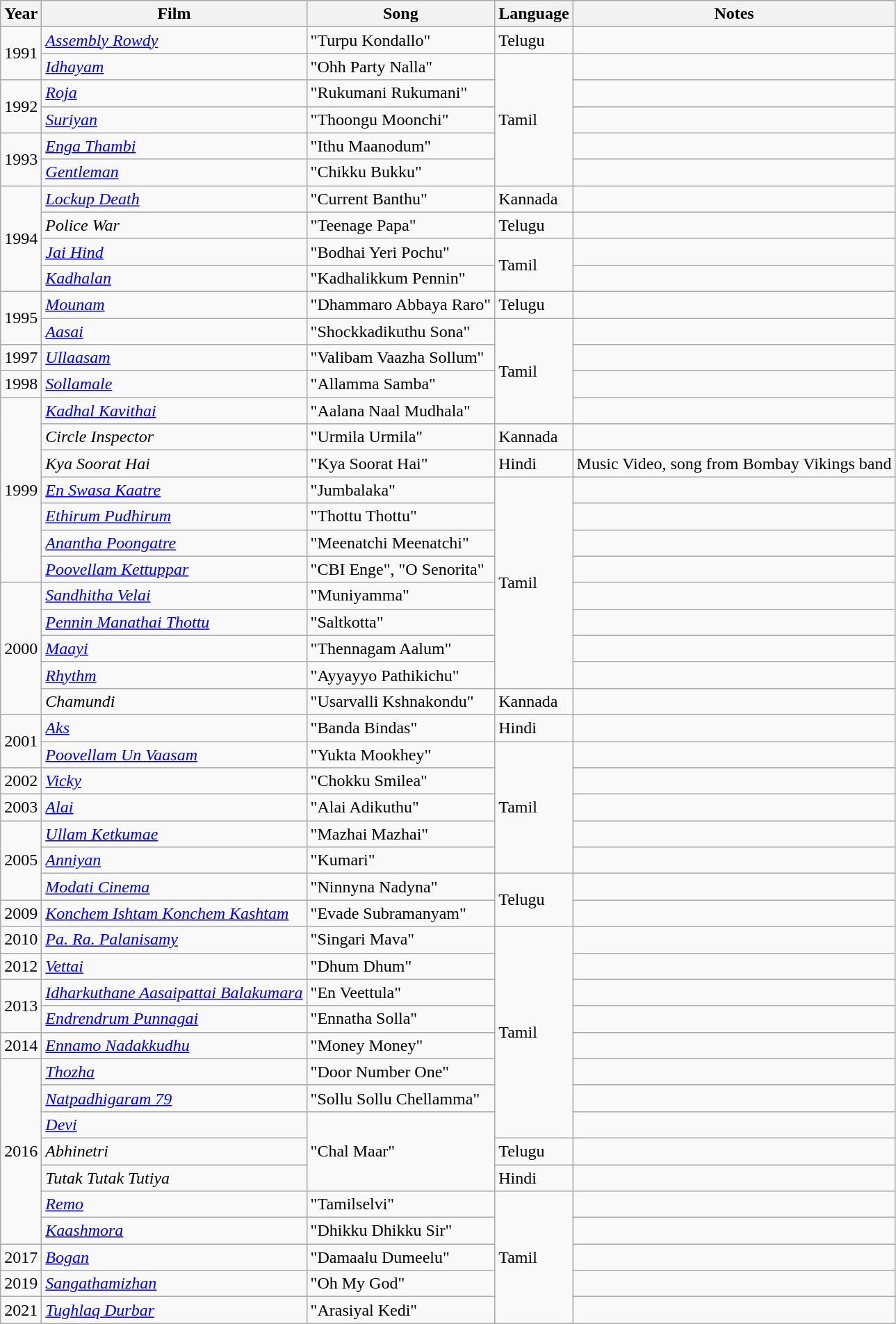<table class="wikitable sortable">
<tr>
<th scope="col">Year</th>
<th scope="col">Film</th>
<th scope="col">Song</th>
<th scope="col">Language</th>
<th scope="col" class=unsortable>Notes</th>
</tr>
<tr>
<td rowspan="2">1991</td>
<td><em><a href='#'>Assembly Rowdy</a></em></td>
<td>"Turpu Kondallo"</td>
<td>Telugu</td>
<td></td>
</tr>
<tr>
<td><em><a href='#'>Idhayam</a></em></td>
<td>"Ohh Party Nalla"</td>
<td rowspan="5">Tamil</td>
<td></td>
</tr>
<tr>
<td rowspan="2">1992</td>
<td><em><a href='#'>Roja</a></em></td>
<td>"Rukumani Rukumani"</td>
<td></td>
</tr>
<tr>
<td><em><a href='#'>Suriyan</a></em></td>
<td>"Thoongu Moonchi"</td>
<td></td>
</tr>
<tr>
<td rowspan="2">1993</td>
<td><em><a href='#'>Enga Thambi</a></em></td>
<td>"Ithu Maanodum"</td>
<td></td>
</tr>
<tr>
<td><em><a href='#'>Gentleman</a></em></td>
<td>"Chikku Bukku"</td>
<td></td>
</tr>
<tr>
<td rowspan="4">1994</td>
<td><em><a href='#'>Lockup Death</a></em></td>
<td>"Current Banthu"</td>
<td>Kannada</td>
<td></td>
</tr>
<tr>
<td><em>Police War</em></td>
<td>"Teenage Papa"</td>
<td>Telugu</td>
<td></td>
</tr>
<tr>
<td><em><a href='#'>Jai Hind</a></em></td>
<td>"Bodhai Yeri Pochu"</td>
<td rowspan="2">Tamil</td>
<td></td>
</tr>
<tr>
<td><em><a href='#'>Kadhalan</a></em></td>
<td>"Kadhalikkum Pennin"</td>
<td></td>
</tr>
<tr>
<td rowspan="2">1995</td>
<td><em><a href='#'>Mounam</a></em></td>
<td>"Dhammaro Abbaya Raro"</td>
<td>Telugu</td>
<td></td>
</tr>
<tr>
<td><em><a href='#'>Aasai</a></em></td>
<td>"Shockkadikuthu Sona"</td>
<td rowspan="4">Tamil</td>
<td></td>
</tr>
<tr>
<td>1997</td>
<td><em><a href='#'>Ullaasam</a></em></td>
<td>"Valibam Vaazha Sollum"</td>
<td></td>
</tr>
<tr>
<td>1998</td>
<td><em><a href='#'>Sollamale</a></em></td>
<td>"Allamma Samba"</td>
<td></td>
</tr>
<tr>
<td rowspan="7">1999</td>
<td><em><a href='#'>Kadhal Kavithai</a></em></td>
<td>"Aalana Naal Mudhala"</td>
<td></td>
</tr>
<tr>
<td><em>Circle Inspector</em></td>
<td>"Urmila Urmila"</td>
<td>Kannada</td>
<td></td>
</tr>
<tr>
<td><em>Kya Soorat Hai</em></td>
<td>"Kya Soorat Hai"</td>
<td>Hindi</td>
<td>Music Video, song from Bombay Vikings band</td>
</tr>
<tr>
<td><em><a href='#'>En Swasa Kaatre</a></em></td>
<td>"Jumbalaka"</td>
<td rowspan="8">Tamil</td>
<td></td>
</tr>
<tr>
<td><em><a href='#'>Ethirum Pudhirum</a></em></td>
<td>"Thottu Thottu"</td>
<td></td>
</tr>
<tr>
<td><em><a href='#'>Anantha Poongatre</a></em></td>
<td>"Meenatchi Meenatchi"</td>
<td></td>
</tr>
<tr>
<td><em><a href='#'>Poovellam Kettuppar</a></em></td>
<td>"CBI Enge", "O Senorita"</td>
<td></td>
</tr>
<tr>
<td rowspan="5">2000</td>
<td><em><a href='#'>Sandhitha Velai</a></em></td>
<td>"Muniyamma"</td>
<td></td>
</tr>
<tr>
<td><em><a href='#'>Pennin Manathai Thottu</a></em></td>
<td>"Saltkotta"</td>
<td></td>
</tr>
<tr>
<td><em><a href='#'>Maayi</a></em></td>
<td>"Thennagam Aalum"</td>
<td></td>
</tr>
<tr>
<td><em><a href='#'>Rhythm</a></em></td>
<td>"Ayyayyo Pathikichu"</td>
<td></td>
</tr>
<tr>
<td><em>Chamundi</em></td>
<td>"Usarvalli Kshnakondu"</td>
<td>Kannada</td>
<td></td>
</tr>
<tr>
<td rowspan="2">2001</td>
<td><a href='#'><em>Aks</em></a></td>
<td>"Banda Bindas"</td>
<td>Hindi</td>
<td></td>
</tr>
<tr>
<td><em><a href='#'>Poovellam Un Vaasam</a></em></td>
<td>"Yukta Mookhey"</td>
<td rowspan="5">Tamil</td>
</tr>
<tr>
<td>2002</td>
<td><em><a href='#'>Vicky</a></em></td>
<td>"Chokku Smilea"</td>
<td></td>
</tr>
<tr>
<td>2003</td>
<td><em><a href='#'>Alai</a></em></td>
<td>"Alai Adikuthu"</td>
<td></td>
</tr>
<tr>
<td rowspan="3">2005</td>
<td><em><a href='#'>Ullam Ketkumae</a></em></td>
<td>"Mazhai Mazhai"</td>
<td></td>
</tr>
<tr>
<td><em><a href='#'>Anniyan</a></em></td>
<td>"Kumari"</td>
<td></td>
</tr>
<tr>
<td><em><a href='#'>Modati Cinema</a></em></td>
<td>"Ninnyna Nadyna"</td>
<td rowspan="2">Telugu</td>
<td></td>
</tr>
<tr>
<td>2009</td>
<td><em><a href='#'>Konchem Ishtam Konchem Kashtam</a></em></td>
<td>"Evade Subramanyam"</td>
<td></td>
</tr>
<tr>
<td>2010</td>
<td><em><a href='#'>Pa. Ra. Palanisamy</a></em></td>
<td>"Singari Mava"</td>
<td rowspan="8">Tamil</td>
<td></td>
</tr>
<tr>
<td>2012</td>
<td><em><a href='#'>Vettai</a></em></td>
<td>"Dhum Dhum"</td>
<td></td>
</tr>
<tr>
<td rowspan="2">2013</td>
<td><em><a href='#'>Idharkuthane Aasaipattai Balakumara</a></em></td>
<td>"En Veettula"</td>
<td></td>
</tr>
<tr>
<td><em><a href='#'>Endrendrum Punnagai</a></em></td>
<td>"Ennatha Solla"</td>
<td></td>
</tr>
<tr>
<td>2014</td>
<td><em><a href='#'>Ennamo Nadakkudhu</a></em></td>
<td>"Money Money"</td>
<td></td>
</tr>
<tr>
<td rowspan="7">2016</td>
<td><em><a href='#'>Thozha</a></em></td>
<td>"Door Number One"</td>
<td></td>
</tr>
<tr>
<td><em><a href='#'>Natpadhigaram 79</a></em></td>
<td>"Sollu Sollu Chellamma"</td>
<td></td>
</tr>
<tr>
<td><em><a href='#'>Devi</a></em></td>
<td rowspan="3">"Chal Maar"</td>
<td></td>
</tr>
<tr>
<td><em>Abhinetri</em></td>
<td>Telugu</td>
<td></td>
</tr>
<tr>
<td><em>Tutak Tutak Tutiya</em></td>
<td>Hindi</td>
<td></td>
</tr>
<tr>
<td><em><a href='#'>Remo</a></em></td>
<td>"Tamilselvi"</td>
<td rowspan="5">Tamil</td>
<td></td>
</tr>
<tr>
<td><em><a href='#'>Kaashmora</a></em></td>
<td>"Dhikku Dhikku Sir"</td>
<td></td>
</tr>
<tr>
<td>2017</td>
<td><em><a href='#'>Bogan</a></em></td>
<td>"Damaalu Dumeelu"</td>
<td></td>
</tr>
<tr>
<td>2019</td>
<td><em><a href='#'>Sangathamizhan</a></em></td>
<td>"Oh My God"</td>
<td></td>
</tr>
<tr>
<td>2021</td>
<td><em><a href='#'>Tughlaq Durbar</a></em></td>
<td>"Arasiyal Kedi"</td>
</tr>
</table>
